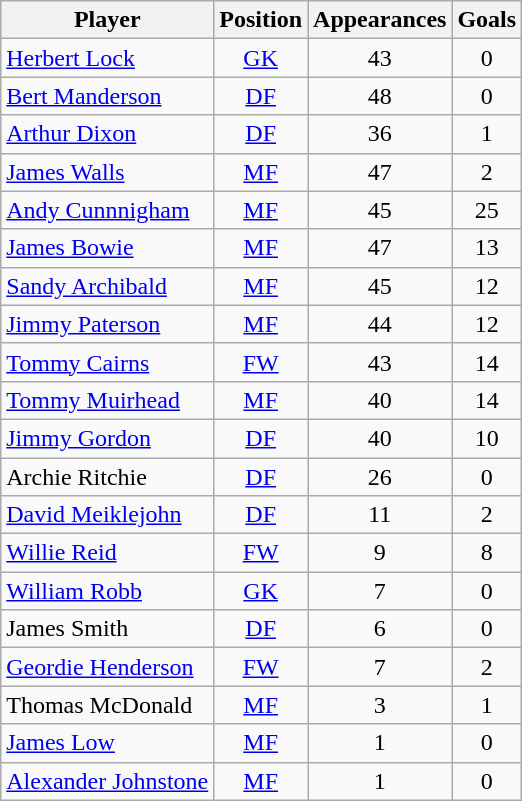<table class="wikitable sortable" style="text-align: center;">
<tr>
<th>Player</th>
<th>Position</th>
<th>Appearances</th>
<th>Goals</th>
</tr>
<tr>
<td align="left"> <a href='#'>Herbert Lock</a></td>
<td><a href='#'>GK</a></td>
<td>43</td>
<td>0</td>
</tr>
<tr>
<td align="left"> <a href='#'>Bert Manderson</a></td>
<td><a href='#'>DF</a></td>
<td>48</td>
<td>0</td>
</tr>
<tr>
<td align="left"> <a href='#'>Arthur Dixon</a></td>
<td><a href='#'>DF</a></td>
<td>36</td>
<td>1</td>
</tr>
<tr>
<td align="left"> <a href='#'>James Walls</a></td>
<td><a href='#'>MF</a></td>
<td>47</td>
<td>2</td>
</tr>
<tr>
<td align="left"> <a href='#'>Andy Cunnnigham</a></td>
<td><a href='#'>MF</a></td>
<td>45</td>
<td>25</td>
</tr>
<tr>
<td align="left"> <a href='#'>James Bowie</a></td>
<td><a href='#'>MF</a></td>
<td>47</td>
<td>13</td>
</tr>
<tr>
<td align="left"> <a href='#'>Sandy Archibald</a></td>
<td><a href='#'>MF</a></td>
<td>45</td>
<td>12</td>
</tr>
<tr>
<td align="left"> <a href='#'>Jimmy Paterson</a></td>
<td><a href='#'>MF</a></td>
<td>44</td>
<td>12</td>
</tr>
<tr>
<td align="left"> <a href='#'>Tommy Cairns</a></td>
<td><a href='#'>FW</a></td>
<td>43</td>
<td>14</td>
</tr>
<tr>
<td align="left"> <a href='#'>Tommy Muirhead</a></td>
<td><a href='#'>MF</a></td>
<td>40</td>
<td>14</td>
</tr>
<tr>
<td align="left"> <a href='#'>Jimmy Gordon</a></td>
<td><a href='#'>DF</a></td>
<td>40</td>
<td>10</td>
</tr>
<tr>
<td align="left"> Archie Ritchie</td>
<td><a href='#'>DF</a></td>
<td>26</td>
<td>0</td>
</tr>
<tr>
<td align="left"> <a href='#'>David Meiklejohn</a></td>
<td><a href='#'>DF</a></td>
<td>11</td>
<td>2</td>
</tr>
<tr>
<td align="left"> <a href='#'>Willie Reid</a></td>
<td><a href='#'>FW</a></td>
<td>9</td>
<td>8</td>
</tr>
<tr>
<td align="left"> <a href='#'>William Robb</a></td>
<td><a href='#'>GK</a></td>
<td>7</td>
<td>0</td>
</tr>
<tr>
<td align="left"> James Smith</td>
<td><a href='#'>DF</a></td>
<td>6</td>
<td>0</td>
</tr>
<tr>
<td align="left"> <a href='#'>Geordie Henderson</a></td>
<td><a href='#'>FW</a></td>
<td>7</td>
<td>2</td>
</tr>
<tr>
<td align="left"> Thomas McDonald</td>
<td><a href='#'>MF</a></td>
<td>3</td>
<td>1</td>
</tr>
<tr>
<td align="left"> <a href='#'>James Low</a></td>
<td><a href='#'>MF</a></td>
<td>1</td>
<td>0</td>
</tr>
<tr>
<td align="left"> <a href='#'>Alexander Johnstone</a></td>
<td><a href='#'>MF</a></td>
<td>1</td>
<td>0</td>
</tr>
</table>
